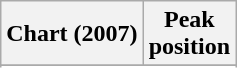<table class="wikitable sortable plainrowheaders" style="text-align:center">
<tr>
<th>Chart (2007)</th>
<th>Peak<br>position</th>
</tr>
<tr>
</tr>
<tr>
</tr>
<tr>
</tr>
<tr>
</tr>
</table>
